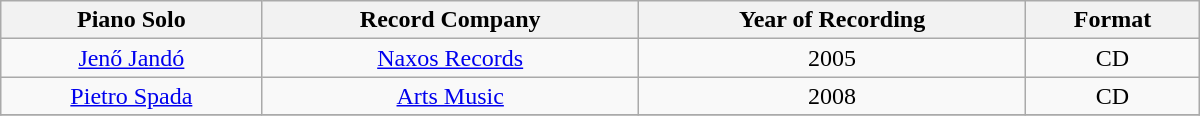<table class="wikitable" width="800px">
<tr>
<th align="center">Piano Solo</th>
<th align="center">Record Company</th>
<th align="center">Year of Recording</th>
<th align="center">Format</th>
</tr>
<tr>
<td align="center"><a href='#'>Jenő Jandó</a></td>
<td align="center"><a href='#'>Naxos Records</a></td>
<td align="center">2005</td>
<td align="center">CD</td>
</tr>
<tr>
<td align="center"><a href='#'>Pietro Spada</a></td>
<td align="center"><a href='#'>Arts Music</a></td>
<td align="center">2008</td>
<td align="center">CD</td>
</tr>
<tr>
</tr>
</table>
